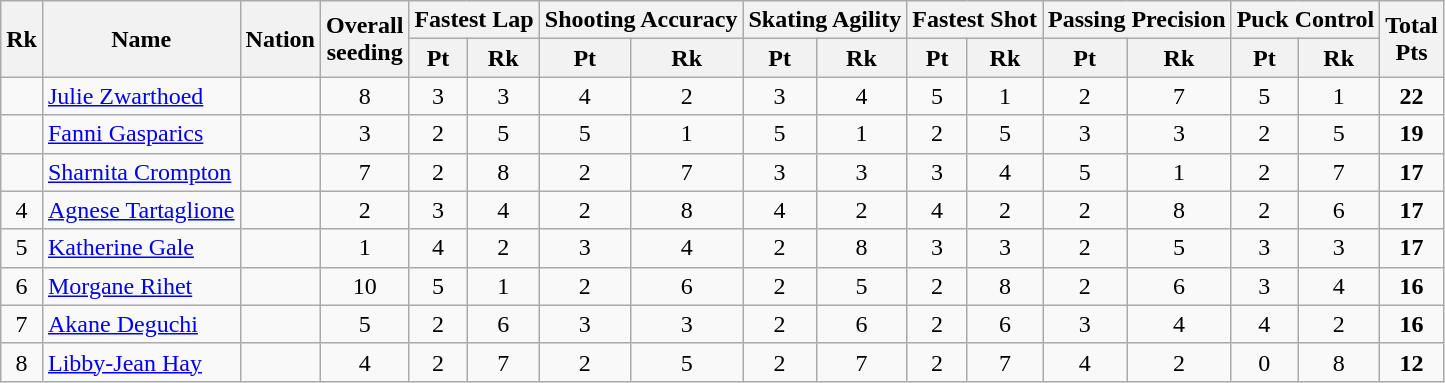<table class="wikitable sortable" style="text-align:center">
<tr>
<th rowspan=2>Rk</th>
<th rowspan=2>Name</th>
<th rowspan=2>Nation</th>
<th rowspan=2>Overall <br>seeding</th>
<th colspan=2>Fastest Lap</th>
<th colspan=2>Shooting Accuracy</th>
<th colspan=2>Skating Agility</th>
<th colspan=2>Fastest Shot</th>
<th colspan=2>Passing Precision</th>
<th colspan=2>Puck Control</th>
<th rowspan=2>Total<br>Pts</th>
</tr>
<tr>
<th>Pt</th>
<th>Rk</th>
<th>Pt</th>
<th>Rk</th>
<th>Pt</th>
<th>Rk</th>
<th>Pt</th>
<th>Rk</th>
<th>Pt</th>
<th>Rk</th>
<th>Pt</th>
<th>Rk</th>
</tr>
<tr>
<td></td>
<td align=left><a href='#'>Julie Zwarthoed</a></td>
<td align=left></td>
<td>8</td>
<td>3</td>
<td>3</td>
<td>4</td>
<td>2</td>
<td>3</td>
<td>4</td>
<td>5</td>
<td>1</td>
<td>2</td>
<td>7</td>
<td>5</td>
<td>1</td>
<td><strong>22</strong></td>
</tr>
<tr>
<td></td>
<td align=left><a href='#'>Fanni Gasparics</a></td>
<td align=left></td>
<td>3</td>
<td>2</td>
<td>5</td>
<td>5</td>
<td>1</td>
<td>5</td>
<td>1</td>
<td>2</td>
<td>5</td>
<td>3</td>
<td>3</td>
<td>2</td>
<td>5</td>
<td><strong>19</strong></td>
</tr>
<tr>
<td></td>
<td align=left><a href='#'>Sharnita Crompton</a></td>
<td align=left></td>
<td>7</td>
<td>2</td>
<td>8</td>
<td>2</td>
<td>7</td>
<td>3</td>
<td>3</td>
<td>3</td>
<td>4</td>
<td>5</td>
<td>1</td>
<td>2</td>
<td>7</td>
<td><strong>17</strong></td>
</tr>
<tr>
<td>4</td>
<td align=left><a href='#'>Agnese Tartaglione</a></td>
<td align=left></td>
<td>2</td>
<td>3</td>
<td>4</td>
<td>2</td>
<td>8</td>
<td>4</td>
<td>2</td>
<td>4</td>
<td>2</td>
<td>2</td>
<td>8</td>
<td>2</td>
<td>6</td>
<td><strong>17</strong></td>
</tr>
<tr>
<td>5</td>
<td align=left><a href='#'>Katherine Gale</a></td>
<td align=left></td>
<td>1</td>
<td>4</td>
<td>2</td>
<td>3</td>
<td>4</td>
<td>2</td>
<td>8</td>
<td>3</td>
<td>3</td>
<td>2</td>
<td>5</td>
<td>3</td>
<td>3</td>
<td><strong>17</strong></td>
</tr>
<tr>
<td>6</td>
<td align=left><a href='#'>Morgane Rihet</a></td>
<td align=left></td>
<td>10</td>
<td>5</td>
<td>1</td>
<td>2</td>
<td>6</td>
<td>2</td>
<td>5</td>
<td>2</td>
<td>8</td>
<td>2</td>
<td>6</td>
<td>3</td>
<td>4</td>
<td><strong>16</strong></td>
</tr>
<tr>
<td>7</td>
<td align=left><a href='#'>Akane Deguchi</a></td>
<td align=left></td>
<td>5</td>
<td>2</td>
<td>6</td>
<td>3</td>
<td>3</td>
<td>2</td>
<td>6</td>
<td>2</td>
<td>6</td>
<td>3</td>
<td>4</td>
<td>4</td>
<td>2</td>
<td><strong>16</strong></td>
</tr>
<tr>
<td>8</td>
<td align=left><a href='#'>Libby-Jean Hay</a></td>
<td align=left></td>
<td>4</td>
<td>2</td>
<td>7</td>
<td>2</td>
<td>5</td>
<td>2</td>
<td>7</td>
<td>2</td>
<td>7</td>
<td>4</td>
<td>2</td>
<td>0</td>
<td>8</td>
<td><strong>12</strong></td>
</tr>
</table>
